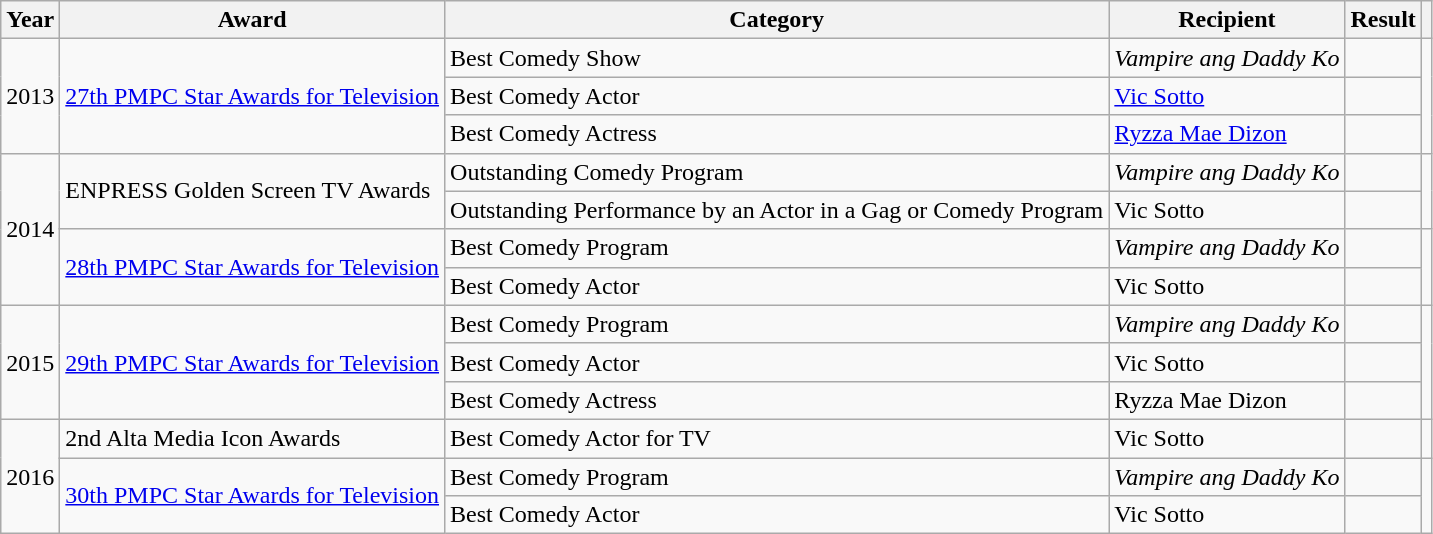<table class="wikitable">
<tr>
<th>Year</th>
<th>Award</th>
<th>Category</th>
<th>Recipient</th>
<th>Result</th>
<th></th>
</tr>
<tr>
<td rowspan=3>2013</td>
<td rowspan=3><a href='#'>27th PMPC Star Awards for Television</a></td>
<td>Best Comedy Show</td>
<td><em>Vampire ang Daddy Ko</em></td>
<td></td>
<td rowspan=3></td>
</tr>
<tr>
<td>Best Comedy Actor</td>
<td><a href='#'>Vic Sotto</a></td>
<td></td>
</tr>
<tr>
<td>Best Comedy Actress</td>
<td><a href='#'>Ryzza Mae Dizon</a></td>
<td></td>
</tr>
<tr>
<td rowspan=4>2014</td>
<td rowspan=2>ENPRESS Golden Screen TV Awards</td>
<td>Outstanding Comedy Program</td>
<td><em>Vampire ang Daddy Ko</em></td>
<td></td>
<td rowspan=2></td>
</tr>
<tr>
<td>Outstanding Performance by an Actor in a Gag or Comedy Program</td>
<td>Vic Sotto</td>
<td></td>
</tr>
<tr>
<td rowspan=2><a href='#'>28th PMPC Star Awards for Television</a></td>
<td>Best Comedy Program</td>
<td><em>Vampire ang Daddy Ko</em></td>
<td></td>
<td rowspan=2></td>
</tr>
<tr>
<td>Best Comedy Actor</td>
<td>Vic Sotto</td>
<td></td>
</tr>
<tr>
<td rowspan=3>2015</td>
<td rowspan=3><a href='#'>29th PMPC Star Awards for Television</a></td>
<td>Best Comedy Program</td>
<td><em>Vampire ang Daddy Ko</em></td>
<td></td>
<td rowspan=3></td>
</tr>
<tr>
<td>Best Comedy Actor</td>
<td>Vic Sotto</td>
<td></td>
</tr>
<tr>
<td>Best Comedy Actress</td>
<td>Ryzza Mae Dizon</td>
<td></td>
</tr>
<tr>
<td rowspan=3>2016</td>
<td>2nd Alta Media Icon Awards</td>
<td>Best Comedy Actor for TV</td>
<td>Vic Sotto</td>
<td></td>
<td></td>
</tr>
<tr>
<td rowspan=2><a href='#'>30th PMPC Star Awards for Television</a></td>
<td>Best Comedy Program</td>
<td><em>Vampire ang Daddy Ko</em></td>
<td></td>
<td rowspan=2></td>
</tr>
<tr>
<td>Best Comedy Actor</td>
<td>Vic Sotto</td>
<td></td>
</tr>
</table>
